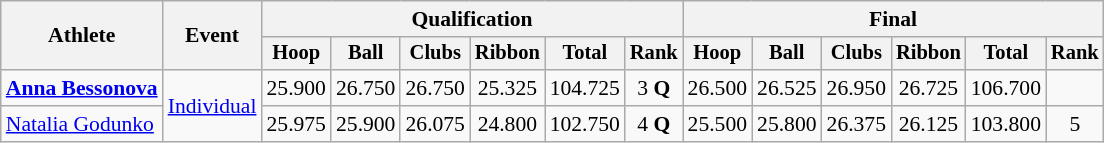<table class=wikitable style="font-size:90%">
<tr>
<th rowspan="2">Athlete</th>
<th rowspan="2">Event</th>
<th colspan=6>Qualification</th>
<th colspan=6>Final</th>
</tr>
<tr style="font-size:95%">
<th>Hoop</th>
<th>Ball</th>
<th>Clubs</th>
<th>Ribbon</th>
<th>Total</th>
<th>Rank</th>
<th>Hoop</th>
<th>Ball</th>
<th>Clubs</th>
<th>Ribbon</th>
<th>Total</th>
<th>Rank</th>
</tr>
<tr align=center>
<td align=left><strong><a href='#'>Anna Bessonova</a></strong></td>
<td align=left rowspan=2><a href='#'>Individual</a></td>
<td>25.900</td>
<td>26.750</td>
<td>26.750</td>
<td>25.325</td>
<td>104.725</td>
<td>3 <strong>Q</strong></td>
<td>26.500</td>
<td>26.525</td>
<td>26.950</td>
<td>26.725</td>
<td>106.700</td>
<td></td>
</tr>
<tr align=center>
<td align=left><a href='#'>Natalia Godunko</a></td>
<td>25.975</td>
<td>25.900</td>
<td>26.075</td>
<td>24.800</td>
<td>102.750</td>
<td>4 <strong>Q</strong></td>
<td>25.500</td>
<td>25.800</td>
<td>26.375</td>
<td>26.125</td>
<td>103.800</td>
<td>5</td>
</tr>
</table>
